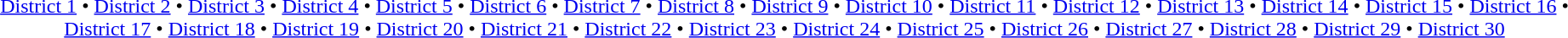<table id=toc class=toc summary=Contents>
<tr>
<td align=center><a href='#'>District 1</a> • <a href='#'>District 2</a> • <a href='#'>District 3</a> • <a href='#'>District 4</a> • <a href='#'>District 5</a> • <a href='#'>District 6</a> • <a href='#'>District 7</a> • <a href='#'>District 8</a> • <a href='#'>District 9</a> • <a href='#'>District 10</a> • <a href='#'>District 11</a> • <a href='#'>District 12</a> • <a href='#'>District 13</a> • <a href='#'>District 14</a> • <a href='#'>District 15</a> • <a href='#'>District 16</a> • <a href='#'>District 17</a> • <a href='#'>District 18</a> • <a href='#'>District 19</a> • <a href='#'>District 20</a> • <a href='#'>District 21</a> • <a href='#'>District 22</a> • <a href='#'>District 23</a> • <a href='#'>District 24</a> • <a href='#'>District 25</a> • <a href='#'>District 26</a> • <a href='#'>District 27</a> • <a href='#'>District 28</a> • <a href='#'>District 29</a> • <a href='#'>District 30</a></td>
</tr>
</table>
